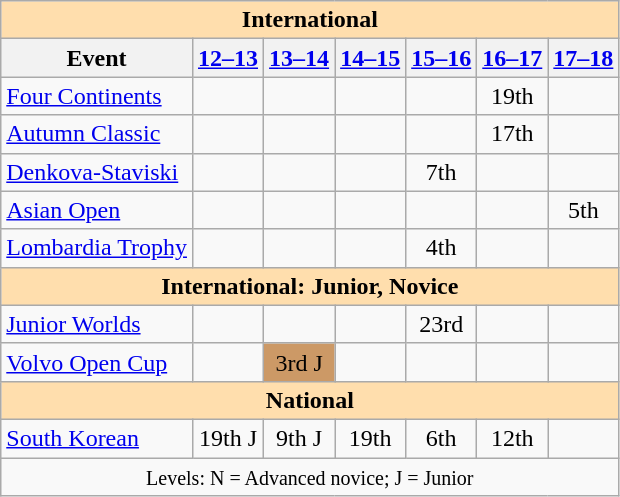<table class="wikitable" style="text-align:center">
<tr>
<th style="background-color:#ffdead;" colspan=7 align=center>International</th>
</tr>
<tr>
<th>Event</th>
<th><a href='#'>12–13</a></th>
<th><a href='#'>13–14</a></th>
<th><a href='#'>14–15</a></th>
<th><a href='#'>15–16</a></th>
<th><a href='#'>16–17</a></th>
<th><a href='#'>17–18</a></th>
</tr>
<tr>
<td align=left><a href='#'>Four Continents</a></td>
<td></td>
<td></td>
<td></td>
<td></td>
<td>19th</td>
<td></td>
</tr>
<tr>
<td align=left> <a href='#'>Autumn Classic</a></td>
<td></td>
<td></td>
<td></td>
<td></td>
<td>17th</td>
<td></td>
</tr>
<tr>
<td align=left> <a href='#'>Denkova-Staviski</a></td>
<td></td>
<td></td>
<td></td>
<td>7th</td>
<td></td>
<td></td>
</tr>
<tr>
<td align=left><a href='#'>Asian Open</a></td>
<td></td>
<td></td>
<td></td>
<td></td>
<td></td>
<td>5th</td>
</tr>
<tr>
<td align=left><a href='#'>Lombardia Trophy</a></td>
<td></td>
<td></td>
<td></td>
<td>4th</td>
<td></td>
<td></td>
</tr>
<tr>
<th style="background-color: #ffdead; " colspan=7 align=center>International: Junior, Novice</th>
</tr>
<tr>
<td align=left><a href='#'>Junior Worlds</a></td>
<td></td>
<td></td>
<td></td>
<td>23rd</td>
<td></td>
<td></td>
</tr>
<tr>
<td align=left><a href='#'>Volvo Open Cup</a></td>
<td></td>
<td bgcolor=cc9966>3rd J</td>
<td></td>
<td></td>
<td></td>
<td></td>
</tr>
<tr>
<th style="background-color:#ffdead;" colspan=7 align=center>National</th>
</tr>
<tr>
<td align=left><a href='#'>South Korean</a></td>
<td>19th J</td>
<td>9th J</td>
<td>19th</td>
<td>6th</td>
<td>12th</td>
<td></td>
</tr>
<tr>
<td colspan=7 align=center><small> Levels: N = Advanced novice; J = Junior </small></td>
</tr>
</table>
